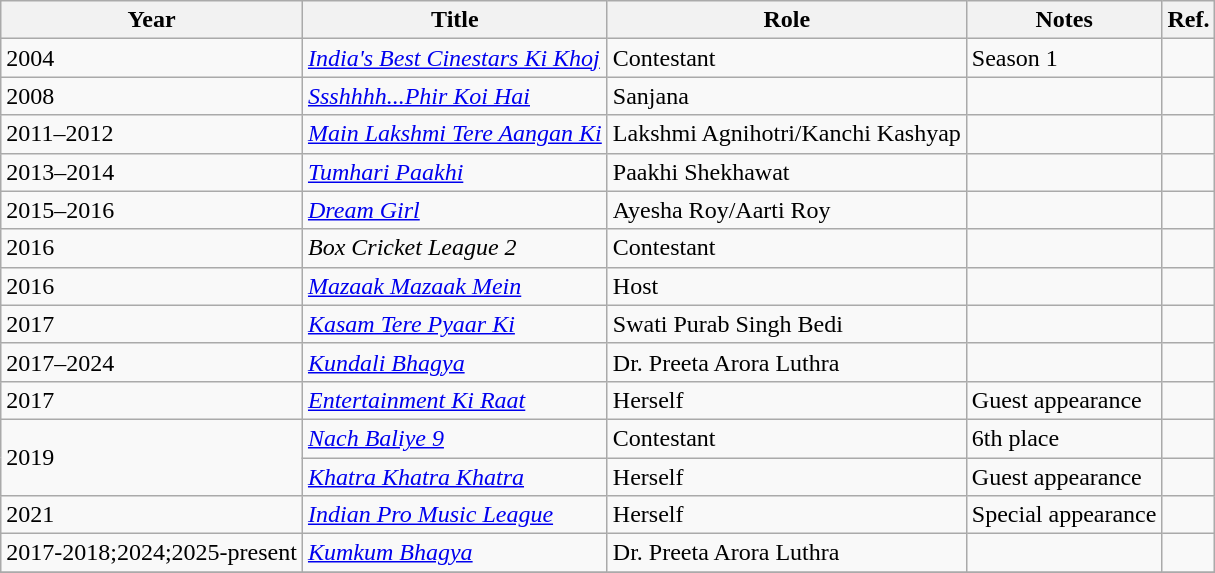<table class="wikitable">
<tr>
<th>Year</th>
<th>Title</th>
<th>Role</th>
<th>Notes</th>
<th>Ref.</th>
</tr>
<tr>
<td>2004</td>
<td><em><a href='#'>India's Best Cinestars Ki Khoj</a></em></td>
<td>Contestant</td>
<td>Season 1</td>
<td></td>
</tr>
<tr>
<td>2008</td>
<td><em><a href='#'>Ssshhhh...Phir Koi Hai</a></em></td>
<td>Sanjana</td>
<td></td>
<td></td>
</tr>
<tr>
<td>2011–2012</td>
<td><em><a href='#'>Main Lakshmi Tere Aangan Ki</a></em></td>
<td>Lakshmi Agnihotri/Kanchi Kashyap</td>
<td></td>
<td></td>
</tr>
<tr>
<td>2013–2014</td>
<td><em><a href='#'>Tumhari Paakhi</a></em></td>
<td>Paakhi Shekhawat</td>
<td></td>
<td></td>
</tr>
<tr>
<td>2015–2016</td>
<td><em><a href='#'>Dream Girl</a></em></td>
<td>Ayesha Roy/Aarti Roy</td>
<td></td>
<td></td>
</tr>
<tr>
<td>2016</td>
<td><em>Box Cricket League 2</em></td>
<td>Contestant</td>
<td></td>
<td></td>
</tr>
<tr>
<td>2016</td>
<td><em><a href='#'>Mazaak Mazaak Mein</a></em></td>
<td>Host</td>
<td></td>
<td></td>
</tr>
<tr>
<td>2017</td>
<td><em><a href='#'>Kasam Tere Pyaar Ki</a></em></td>
<td>Swati Purab Singh Bedi</td>
<td></td>
<td></td>
</tr>
<tr>
<td>2017–2024</td>
<td><em><a href='#'>Kundali Bhagya</a></em></td>
<td>Dr. Preeta Arora Luthra</td>
<td></td>
<td></td>
</tr>
<tr>
<td>2017</td>
<td><em><a href='#'>Entertainment Ki Raat</a></em></td>
<td>Herself</td>
<td>Guest appearance</td>
<td></td>
</tr>
<tr>
<td rowspan="2">2019</td>
<td><em><a href='#'>Nach Baliye 9</a></em></td>
<td>Contestant</td>
<td>6th place</td>
<td></td>
</tr>
<tr>
<td><em><a href='#'>Khatra Khatra Khatra</a></em></td>
<td>Herself</td>
<td>Guest appearance</td>
<td></td>
</tr>
<tr>
<td>2021</td>
<td><em><a href='#'>Indian Pro Music League</a></em></td>
<td>Herself</td>
<td>Special appearance</td>
<td></td>
</tr>
<tr>
<td>2017-2018;2024;2025-present</td>
<td><em><a href='#'>Kumkum Bhagya</a></em></td>
<td>Dr. Preeta Arora Luthra</td>
<td></td>
<td></td>
</tr>
<tr>
</tr>
</table>
